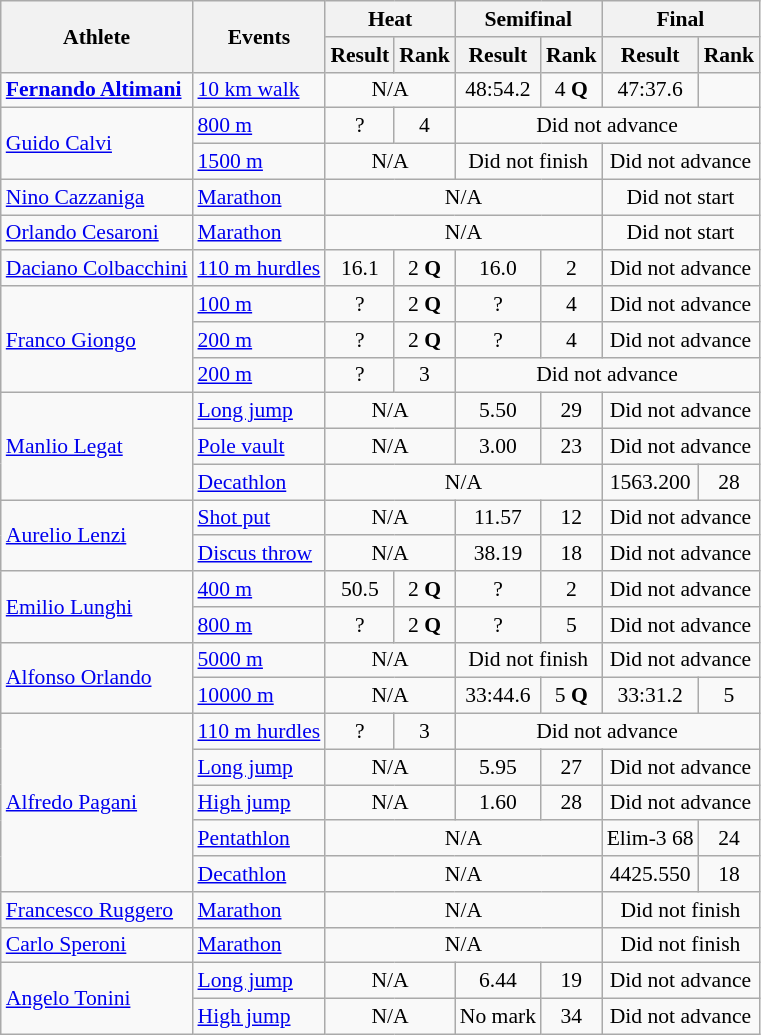<table class=wikitable style="font-size:90%">
<tr>
<th rowspan="2">Athlete</th>
<th rowspan="2">Events</th>
<th colspan="2">Heat</th>
<th colspan="2">Semifinal</th>
<th colspan="2">Final</th>
</tr>
<tr>
<th>Result</th>
<th>Rank</th>
<th>Result</th>
<th>Rank</th>
<th>Result</th>
<th>Rank</th>
</tr>
<tr>
<td><strong><a href='#'>Fernando Altimani</a></strong></td>
<td><a href='#'>10 km walk</a></td>
<td align=center colspan=2>N/A</td>
<td align=center>48:54.2</td>
<td align=center>4 <strong>Q</strong></td>
<td align=center>47:37.6</td>
<td align=center></td>
</tr>
<tr>
<td rowspan=2><a href='#'>Guido Calvi</a></td>
<td><a href='#'>800 m</a></td>
<td align=center>?</td>
<td align=center>4</td>
<td align=center colspan=4>Did not advance</td>
</tr>
<tr>
<td><a href='#'>1500 m</a></td>
<td align=center colspan=2>N/A</td>
<td align=center colspan=2>Did not finish</td>
<td align=center colspan=2>Did not advance</td>
</tr>
<tr>
<td><a href='#'>Nino Cazzaniga</a></td>
<td><a href='#'>Marathon</a></td>
<td align=center colspan=4>N/A</td>
<td align=center colspan=2>Did not start</td>
</tr>
<tr>
<td><a href='#'>Orlando Cesaroni</a></td>
<td><a href='#'>Marathon</a></td>
<td align=center colspan=4>N/A</td>
<td align=center colspan=2>Did not start</td>
</tr>
<tr>
<td><a href='#'>Daciano Colbacchini</a></td>
<td><a href='#'>110 m hurdles</a></td>
<td align=center>16.1</td>
<td align=center>2 <strong>Q</strong></td>
<td align=center>16.0</td>
<td align=center>2</td>
<td align=center colspan=2>Did not advance</td>
</tr>
<tr>
<td rowspan=3><a href='#'>Franco Giongo</a></td>
<td><a href='#'>100 m</a></td>
<td align=center>?</td>
<td align=center>2 <strong>Q</strong></td>
<td align=center>?</td>
<td align=center>4</td>
<td align=center colspan=2>Did not advance</td>
</tr>
<tr>
<td><a href='#'>200 m</a></td>
<td align=center>?</td>
<td align=center>2 <strong>Q</strong></td>
<td align=center>?</td>
<td align=center>4</td>
<td align=center colspan=2>Did not advance</td>
</tr>
<tr>
<td><a href='#'>200 m</a></td>
<td align=center>?</td>
<td align=center>3</td>
<td align=center colspan=4>Did not advance</td>
</tr>
<tr>
<td rowspan=3><a href='#'>Manlio Legat</a></td>
<td><a href='#'>Long jump</a></td>
<td align=center colspan=2>N/A</td>
<td align=center>5.50</td>
<td align=center>29</td>
<td align=center colspan=2>Did not advance</td>
</tr>
<tr>
<td><a href='#'>Pole vault</a></td>
<td align=center colspan=2>N/A</td>
<td align=center>3.00</td>
<td align=center>23</td>
<td align=center colspan=2>Did not advance</td>
</tr>
<tr>
<td><a href='#'>Decathlon</a></td>
<td align=center colspan=4>N/A</td>
<td align=center>1563.200</td>
<td align=center>28</td>
</tr>
<tr>
<td rowspan=2><a href='#'>Aurelio Lenzi</a></td>
<td><a href='#'>Shot put</a></td>
<td align=center colspan=2>N/A</td>
<td align=center>11.57</td>
<td align=center>12</td>
<td align=center colspan=2>Did not advance</td>
</tr>
<tr>
<td><a href='#'>Discus throw</a></td>
<td align=center colspan=2>N/A</td>
<td align=center>38.19</td>
<td align=center>18</td>
<td align=center colspan=2>Did not advance</td>
</tr>
<tr>
<td rowspan=2><a href='#'>Emilio Lunghi</a></td>
<td><a href='#'>400 m</a></td>
<td align=center>50.5</td>
<td align=center>2 <strong>Q</strong></td>
<td align=center>?</td>
<td align=center>2</td>
<td align=center colspan=2>Did not advance</td>
</tr>
<tr>
<td><a href='#'>800 m</a></td>
<td align=center>?</td>
<td align=center>2 <strong>Q</strong></td>
<td align=center>?</td>
<td align=center>5</td>
<td align=center colspan=2>Did not advance</td>
</tr>
<tr>
<td rowspan=2><a href='#'>Alfonso Orlando</a></td>
<td><a href='#'>5000 m</a></td>
<td align=center colspan=2>N/A</td>
<td align=center colspan=2>Did not finish</td>
<td align=center colspan=2>Did not advance</td>
</tr>
<tr>
<td><a href='#'>10000 m</a></td>
<td align=center colspan=2>N/A</td>
<td align=center>33:44.6</td>
<td align=center>5 <strong>Q</strong></td>
<td align=center>33:31.2</td>
<td align=center>5</td>
</tr>
<tr>
<td rowspan=5><a href='#'>Alfredo Pagani</a></td>
<td><a href='#'>110 m hurdles</a></td>
<td align=center>?</td>
<td align=center>3</td>
<td align=center colspan=4>Did not advance</td>
</tr>
<tr>
<td><a href='#'>Long jump</a></td>
<td align=center colspan=2>N/A</td>
<td align=center>5.95</td>
<td align=center>27</td>
<td align=center colspan=2>Did not advance</td>
</tr>
<tr>
<td><a href='#'>High jump</a></td>
<td align=center colspan=2>N/A</td>
<td align=center>1.60</td>
<td align=center>28</td>
<td align=center colspan=2>Did not advance</td>
</tr>
<tr>
<td><a href='#'>Pentathlon</a></td>
<td align=center colspan=4>N/A</td>
<td align=center>Elim-3 68</td>
<td align=center>24</td>
</tr>
<tr>
<td><a href='#'>Decathlon</a></td>
<td align=center colspan=4>N/A</td>
<td align=center>4425.550</td>
<td align=center>18</td>
</tr>
<tr>
<td><a href='#'>Francesco Ruggero</a></td>
<td><a href='#'>Marathon</a></td>
<td align=center colspan=4>N/A</td>
<td align=center colspan=2>Did not finish</td>
</tr>
<tr>
<td><a href='#'>Carlo Speroni</a></td>
<td><a href='#'>Marathon</a></td>
<td align=center colspan=4>N/A</td>
<td align=center colspan=2>Did not finish</td>
</tr>
<tr>
<td rowspan=2><a href='#'>Angelo Tonini</a></td>
<td><a href='#'>Long jump</a></td>
<td align=center colspan=2>N/A</td>
<td align=center>6.44</td>
<td align=center>19</td>
<td align=center colspan=2>Did not advance</td>
</tr>
<tr>
<td><a href='#'>High jump</a></td>
<td align=center colspan=2>N/A</td>
<td align=center>No mark</td>
<td align=center>34</td>
<td align=center colspan=2>Did not advance</td>
</tr>
</table>
